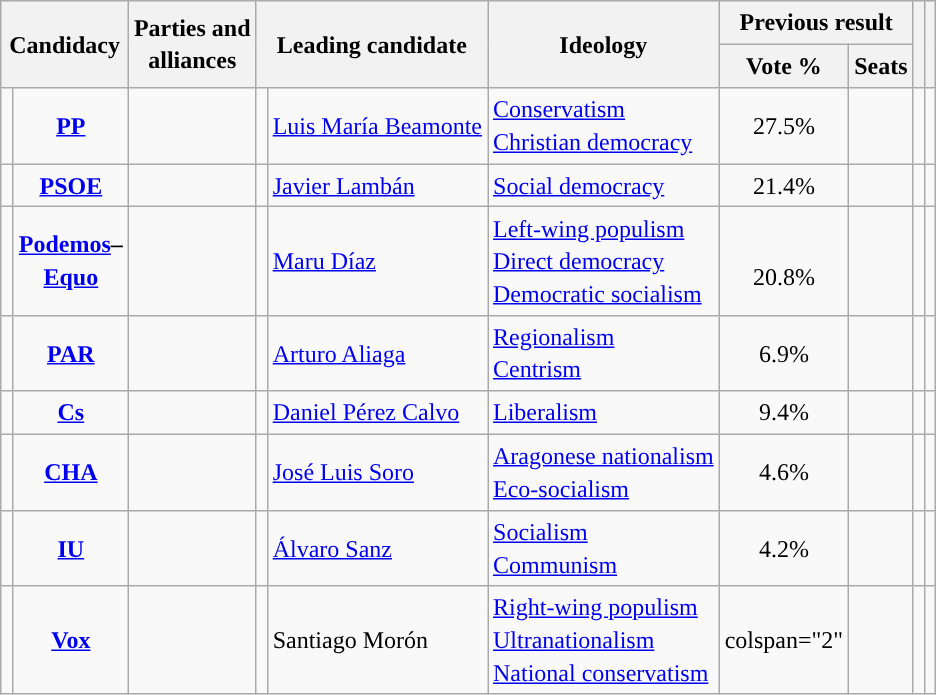<table class="wikitable" style="line-height:1.35em; text-align:left;">
<tr>
<th colspan="2" rowspan="2">Candidacy</th>
<th rowspan="2">Parties and<br>alliances</th>
<th colspan="2" rowspan="2">Leading candidate</th>
<th rowspan="2">Ideology</th>
<th colspan="2">Previous result</th>
<th rowspan="2"></th>
<th rowspan="2"></th>
</tr>
<tr>
<th>Vote %</th>
<th>Seats</th>
</tr>
<tr>
<td width="1" style="color:inherit;background:"></td>
<td align="center"><strong><a href='#'>PP</a></strong></td>
<td></td>
<td></td>
<td><a href='#'>Luis María Beamonte</a></td>
<td><a href='#'>Conservatism</a><br><a href='#'>Christian democracy</a></td>
<td align="center">27.5%</td>
<td></td>
<td></td>
<td></td>
</tr>
<tr>
<td style="color:inherit;background:"></td>
<td align="center"><strong><a href='#'>PSOE</a></strong></td>
<td></td>
<td></td>
<td><a href='#'>Javier Lambán</a></td>
<td><a href='#'>Social democracy</a></td>
<td align="center">21.4%</td>
<td></td>
<td></td>
<td></td>
</tr>
<tr>
<td style="color:inherit;background:"></td>
<td align="center"><strong><a href='#'>Podemos</a>–<br><a href='#'>Equo</a></strong></td>
<td></td>
<td></td>
<td><a href='#'>Maru Díaz</a></td>
<td><a href='#'>Left-wing populism</a><br><a href='#'>Direct democracy</a><br><a href='#'>Democratic socialism</a></td>
<td align="center"><br>20.8%<br></td>
<td></td>
<td></td>
<td><br></td>
</tr>
<tr>
<td style="color:inherit;background:"></td>
<td align="center"><strong><a href='#'>PAR</a></strong></td>
<td></td>
<td></td>
<td><a href='#'>Arturo Aliaga</a></td>
<td><a href='#'>Regionalism</a><br><a href='#'>Centrism</a></td>
<td align="center">6.9%</td>
<td></td>
<td></td>
<td></td>
</tr>
<tr>
<td style="color:inherit;background:"></td>
<td align="center"><strong><a href='#'>Cs</a></strong></td>
<td></td>
<td></td>
<td><a href='#'>Daniel Pérez Calvo</a></td>
<td><a href='#'>Liberalism</a></td>
<td align="center">9.4%</td>
<td></td>
<td></td>
<td></td>
</tr>
<tr>
<td style="color:inherit;background:"></td>
<td align="center"><strong><a href='#'>CHA</a></strong></td>
<td></td>
<td></td>
<td><a href='#'>José Luis Soro</a></td>
<td><a href='#'>Aragonese nationalism</a><br><a href='#'>Eco-socialism</a></td>
<td align="center">4.6%</td>
<td></td>
<td></td>
<td></td>
</tr>
<tr>
<td style="color:inherit;background:"></td>
<td align="center"><strong><a href='#'>IU</a></strong></td>
<td></td>
<td></td>
<td><a href='#'>Álvaro Sanz</a></td>
<td><a href='#'>Socialism</a><br><a href='#'>Communism</a></td>
<td align="center">4.2%</td>
<td></td>
<td></td>
<td></td>
</tr>
<tr>
<td style="color:inherit;background:"></td>
<td align="center"><strong><a href='#'>Vox</a></strong></td>
<td></td>
<td></td>
<td>Santiago Morón</td>
<td><a href='#'>Right-wing populism</a><br><a href='#'>Ultranationalism</a><br><a href='#'>National conservatism</a></td>
<td>colspan="2" </td>
<td></td>
<td></td>
</tr>
</table>
